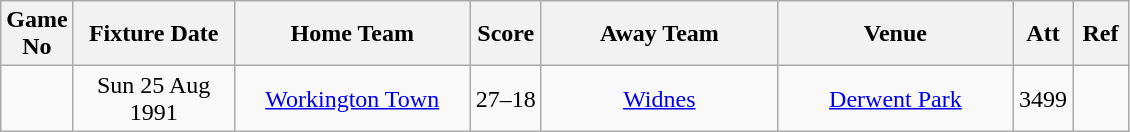<table class="wikitable" style="text-align:center;">
<tr>
<th width=20 abbr="No">Game No</th>
<th width=100 abbr="Date">Fixture Date</th>
<th width=150 abbr="Home Team">Home Team</th>
<th width=40 abbr="Score">Score</th>
<th width=150 abbr="Away Team">Away Team</th>
<th width=150 abbr="Venue">Venue</th>
<th width=30 abbr="Att">Att</th>
<th width=30 abbr="Ref">Ref</th>
</tr>
<tr>
<td></td>
<td>Sun 25 Aug 1991</td>
<td><a href='#'>Workington Town</a></td>
<td>27–18</td>
<td><a href='#'>Widnes</a></td>
<td><a href='#'>Derwent Park</a></td>
<td>3499</td>
<td></td>
</tr>
</table>
